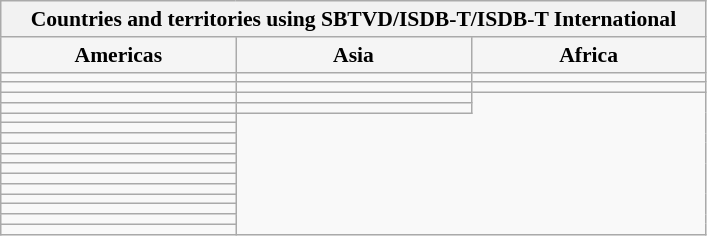<table class="wikitable" style="text-align:left; margin-right:10px; font-size:90%">
<tr>
<th colspan=3>Countries and territories using SBTVD/ISDB-T/ISDB-T International</th>
</tr>
<tr>
<th style="width:150px; background:#f5f5f5">Americas</th>
<th style="width:150px; background:#f5f5f5">Asia</th>
<th style="width:150px; background:#f5f5f5">Africa</th>
</tr>
<tr>
<td></td>
<td></td>
<td></td>
</tr>
<tr>
<td></td>
<td></td>
<td></td>
</tr>
<tr>
<td></td>
<td></td>
</tr>
<tr>
<td></td>
<td></td>
</tr>
<tr>
<td></td>
</tr>
<tr>
<td></td>
</tr>
<tr>
<td></td>
</tr>
<tr>
<td></td>
</tr>
<tr>
<td></td>
</tr>
<tr>
<td></td>
</tr>
<tr>
<td></td>
</tr>
<tr>
<td></td>
</tr>
<tr>
<td></td>
</tr>
<tr>
<td></td>
</tr>
<tr>
<td></td>
</tr>
<tr>
<td></td>
</tr>
</table>
